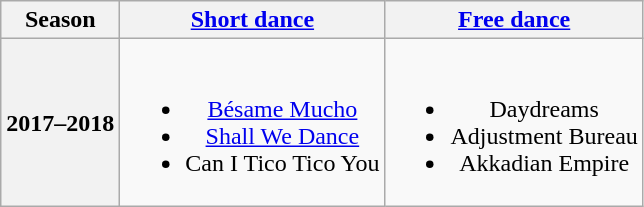<table class=wikitable style=text-align:center>
<tr>
<th>Season</th>
<th><a href='#'>Short dance</a></th>
<th><a href='#'>Free dance</a></th>
</tr>
<tr>
<th>2017–2018 <br> </th>
<td><br><ul><li> <a href='#'>Bésame Mucho</a> <br></li><li> <a href='#'>Shall We Dance</a> <br></li><li> Can I Tico Tico You <br></li></ul></td>
<td><br><ul><li>Daydreams <br></li><li>Adjustment Bureau <br></li><li>Akkadian Empire <br></li></ul></td>
</tr>
</table>
